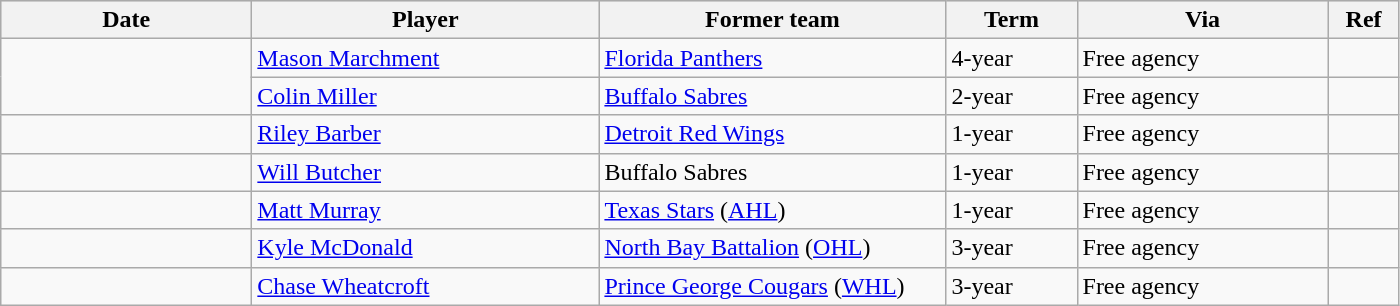<table class="wikitable">
<tr style="background:#ddd; text-align:center;">
<th style="width: 10em;">Date</th>
<th style="width: 14em;">Player</th>
<th style="width: 14em;">Former team</th>
<th style="width: 5em;">Term</th>
<th style="width: 10em;">Via</th>
<th style="width: 2.5em;">Ref</th>
</tr>
<tr>
<td rowspan=2></td>
<td><a href='#'>Mason Marchment</a></td>
<td><a href='#'>Florida Panthers</a></td>
<td>4-year</td>
<td>Free agency</td>
<td></td>
</tr>
<tr>
<td><a href='#'>Colin Miller</a></td>
<td><a href='#'>Buffalo Sabres</a></td>
<td>2-year</td>
<td>Free agency</td>
<td></td>
</tr>
<tr>
<td></td>
<td><a href='#'>Riley Barber</a></td>
<td><a href='#'>Detroit Red Wings</a></td>
<td>1-year</td>
<td>Free agency</td>
<td></td>
</tr>
<tr>
<td></td>
<td><a href='#'>Will Butcher</a></td>
<td>Buffalo Sabres</td>
<td>1-year</td>
<td>Free agency</td>
<td></td>
</tr>
<tr>
<td></td>
<td><a href='#'>Matt Murray</a></td>
<td><a href='#'>Texas Stars</a> (<a href='#'>AHL</a>)</td>
<td>1-year</td>
<td>Free agency</td>
<td></td>
</tr>
<tr>
<td></td>
<td><a href='#'>Kyle McDonald</a></td>
<td><a href='#'>North Bay Battalion</a> (<a href='#'>OHL</a>)</td>
<td>3-year</td>
<td>Free agency</td>
<td></td>
</tr>
<tr>
<td></td>
<td><a href='#'>Chase Wheatcroft</a></td>
<td><a href='#'>Prince George Cougars</a> (<a href='#'>WHL</a>)</td>
<td>3-year</td>
<td>Free agency</td>
<td></td>
</tr>
</table>
